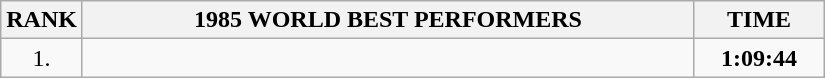<table class="wikitable sortable">
<tr>
<th>RANK</th>
<th align="center" style="width: 25em">1985 WORLD BEST PERFORMERS</th>
<th align="center" style="width: 5em">TIME</th>
</tr>
<tr>
<td align="center">1.</td>
<td></td>
<td align="center"><strong>1:09:44</strong></td>
</tr>
</table>
